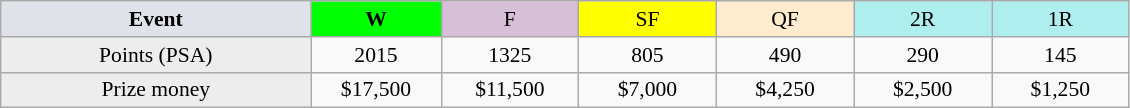<table class=wikitable style=font-size:90%;text-align:center>
<tr>
<td width=200 colspan=1 bgcolor=#dfe2e9><strong>Event</strong></td>
<td width=80 bgcolor=lime><strong>W</strong></td>
<td width=85 bgcolor=#D8BFD8>F</td>
<td width=85 bgcolor=#FFFF00>SF</td>
<td width=85 bgcolor=#ffebcd>QF</td>
<td width=85 bgcolor=#afeeee>2R</td>
<td width=85 bgcolor=#afeeee>1R</td>
</tr>
<tr>
<td bgcolor=#EDEDED>Points (PSA)</td>
<td>2015</td>
<td>1325</td>
<td>805</td>
<td>490</td>
<td>290</td>
<td>145</td>
</tr>
<tr>
<td bgcolor=#EDEDED>Prize money</td>
<td>$17,500</td>
<td>$11,500</td>
<td>$7,000</td>
<td>$4,250</td>
<td>$2,500</td>
<td>$1,250</td>
</tr>
</table>
